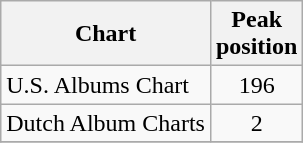<table class="wikitable">
<tr>
<th>Chart</th>
<th>Peak<br>position</th>
</tr>
<tr>
<td>U.S. Albums Chart</td>
<td align="center">196</td>
</tr>
<tr>
<td align="left">Dutch Album Charts </td>
<td align="center">2</td>
</tr>
<tr>
</tr>
</table>
